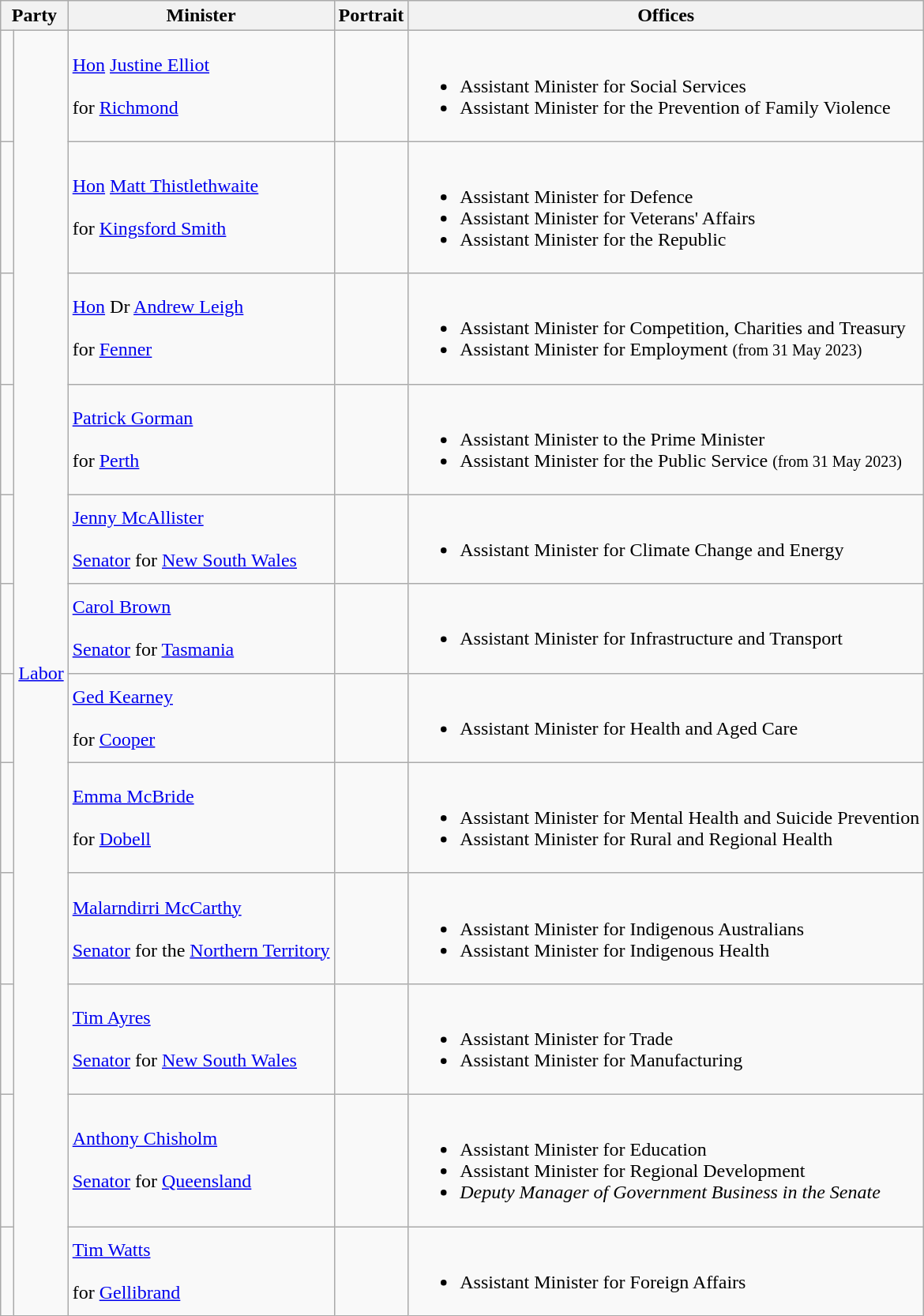<table class="wikitable sortable">
<tr>
<th colspan="2">Party</th>
<th>Minister</th>
<th>Portrait</th>
<th>Offices</th>
</tr>
<tr>
<td> </td>
<td rowspan="12"><a href='#'>Labor</a></td>
<td><a href='#'>Hon</a> <a href='#'>Justine Elliot</a> <br><br> for <a href='#'>Richmond</a><br></td>
<td></td>
<td><br><ul><li>Assistant Minister for Social Services</li><li>Assistant Minister for the Prevention of Family Violence</li></ul></td>
</tr>
<tr>
<td> </td>
<td><a href='#'>Hon</a> <a href='#'>Matt Thistlethwaite</a> <br><br> for <a href='#'>Kingsford Smith</a><br></td>
<td></td>
<td><br><ul><li>Assistant Minister for Defence</li><li>Assistant Minister for Veterans' Affairs</li><li>Assistant Minister for the Republic</li></ul></td>
</tr>
<tr>
<td> </td>
<td><a href='#'>Hon</a> Dr <a href='#'>Andrew Leigh</a> <br><br> for <a href='#'>Fenner</a><br></td>
<td></td>
<td><br><ul><li>Assistant Minister for Competition, Charities and Treasury</li><li>Assistant Minister for Employment <small>(from 31 May 2023)</small></li></ul></td>
</tr>
<tr>
<td> </td>
<td><a href='#'>Patrick Gorman</a> <br><br> for <a href='#'>Perth</a><br></td>
<td></td>
<td><br><ul><li>Assistant Minister to the Prime Minister</li><li>Assistant Minister for the Public Service <small>(from 31 May 2023)</small></li></ul></td>
</tr>
<tr>
<td> </td>
<td><a href='#'>Jenny McAllister</a> <br><br><a href='#'>Senator</a> for <a href='#'>New South Wales</a><br></td>
<td></td>
<td><br><ul><li>Assistant Minister for Climate Change and Energy</li></ul></td>
</tr>
<tr>
<td> </td>
<td><a href='#'>Carol Brown</a> <br><br><a href='#'>Senator</a> for <a href='#'>Tasmania</a><br></td>
<td></td>
<td><br><ul><li>Assistant Minister for Infrastructure and Transport</li></ul></td>
</tr>
<tr>
<td> </td>
<td><a href='#'>Ged Kearney</a> <br><br> for <a href='#'>Cooper</a><br></td>
<td></td>
<td><br><ul><li>Assistant Minister for Health and Aged Care</li></ul></td>
</tr>
<tr>
<td> </td>
<td><a href='#'>Emma McBride</a> <br><br> for <a href='#'>Dobell</a><br></td>
<td></td>
<td><br><ul><li>Assistant Minister for Mental Health and Suicide Prevention</li><li>Assistant Minister for Rural and Regional Health</li></ul></td>
</tr>
<tr>
<td> </td>
<td><a href='#'>Malarndirri McCarthy</a> <br><br><a href='#'>Senator</a> for the <a href='#'>Northern Territory</a><br></td>
<td></td>
<td><br><ul><li>Assistant Minister for Indigenous Australians</li><li>Assistant Minister for Indigenous Health</li></ul></td>
</tr>
<tr>
<td> </td>
<td><a href='#'>Tim Ayres</a> <br><br><a href='#'>Senator</a> for <a href='#'>New South Wales</a><br></td>
<td></td>
<td><br><ul><li>Assistant Minister for Trade</li><li>Assistant Minister for Manufacturing</li></ul></td>
</tr>
<tr>
<td> </td>
<td><a href='#'>Anthony Chisholm</a> <br><br><a href='#'>Senator</a> for <a href='#'>Queensland</a><br></td>
<td></td>
<td><br><ul><li>Assistant Minister for Education</li><li>Assistant Minister for Regional Development</li><li><em>Deputy Manager of Government Business in the Senate</em></li></ul></td>
</tr>
<tr>
<td> </td>
<td><a href='#'>Tim Watts</a> <br><br> for <a href='#'>Gellibrand</a><br></td>
<td></td>
<td><br><ul><li>Assistant Minister for Foreign Affairs</li></ul></td>
</tr>
</table>
